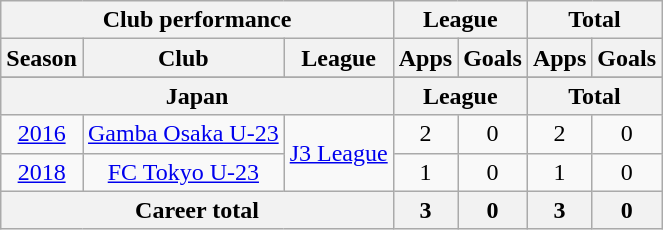<table class="wikitable" style="text-align:center">
<tr>
<th colspan=3>Club performance</th>
<th colspan=2>League</th>
<th colspan=2>Total</th>
</tr>
<tr>
<th>Season</th>
<th>Club</th>
<th>League</th>
<th>Apps</th>
<th>Goals</th>
<th>Apps</th>
<th>Goals</th>
</tr>
<tr>
</tr>
<tr>
<th colspan=3>Japan</th>
<th colspan=2>League</th>
<th colspan=2>Total</th>
</tr>
<tr>
<td><a href='#'>2016</a></td>
<td><a href='#'>Gamba Osaka U-23</a></td>
<td rowspan="2"><a href='#'>J3 League</a></td>
<td>2</td>
<td>0</td>
<td>2</td>
<td>0</td>
</tr>
<tr>
<td><a href='#'>2018</a></td>
<td rowspan="1"><a href='#'>FC Tokyo U-23</a></td>
<td>1</td>
<td>0</td>
<td>1</td>
<td>0</td>
</tr>
<tr>
<th colspan=3>Career total</th>
<th>3</th>
<th>0</th>
<th>3</th>
<th>0</th>
</tr>
</table>
